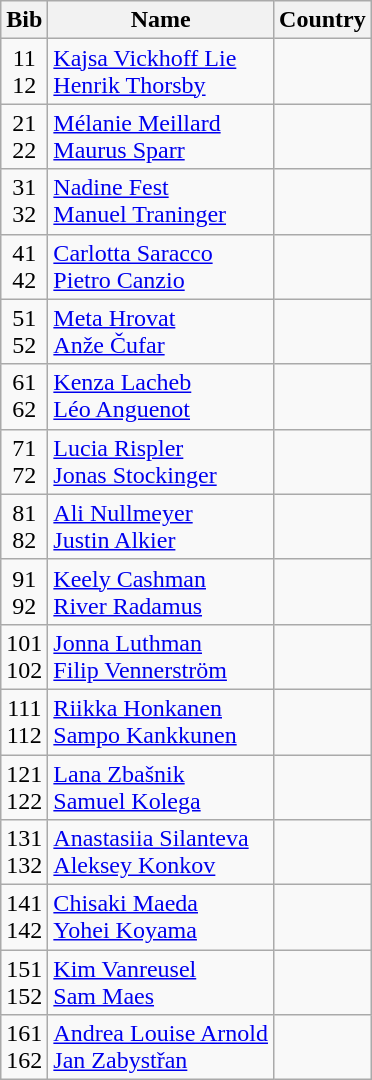<table class="wikitable sortable" style="text-align:center">
<tr>
<th>Bib</th>
<th>Name</th>
<th>Country</th>
</tr>
<tr>
<td>11<br>12</td>
<td align=left><a href='#'>Kajsa Vickhoff Lie</a><br><a href='#'>Henrik Thorsby</a></td>
<td align=left></td>
</tr>
<tr>
<td>21<br>22</td>
<td align=left><a href='#'>Mélanie Meillard</a><br><a href='#'>Maurus Sparr</a></td>
<td align=left></td>
</tr>
<tr>
<td>31<br>32</td>
<td align=left><a href='#'>Nadine Fest</a><br><a href='#'>Manuel Traninger</a></td>
<td align=left></td>
</tr>
<tr>
<td>41<br>42</td>
<td align=left><a href='#'>Carlotta Saracco</a><br><a href='#'>Pietro Canzio</a></td>
<td align=left></td>
</tr>
<tr>
<td>51<br>52</td>
<td align=left><a href='#'>Meta Hrovat</a><br><a href='#'>Anže Čufar</a></td>
<td align=left></td>
</tr>
<tr>
<td>61<br>62</td>
<td align=left><a href='#'>Kenza Lacheb</a><br><a href='#'>Léo Anguenot</a></td>
<td align=left></td>
</tr>
<tr>
<td>71<br>72</td>
<td align=left><a href='#'>Lucia Rispler</a><br><a href='#'>Jonas Stockinger</a></td>
<td align=left></td>
</tr>
<tr>
<td>81<br>82</td>
<td align=left><a href='#'>Ali Nullmeyer</a><br><a href='#'>Justin Alkier</a></td>
<td align=left></td>
</tr>
<tr>
<td>91<br>92</td>
<td align=left><a href='#'>Keely Cashman</a><br><a href='#'>River Radamus</a></td>
<td align=left></td>
</tr>
<tr>
<td>101<br>102</td>
<td align=left><a href='#'>Jonna Luthman</a><br><a href='#'>Filip Vennerström</a></td>
<td align=left></td>
</tr>
<tr>
<td>111<br>112</td>
<td align=left><a href='#'>Riikka Honkanen</a><br><a href='#'>Sampo Kankkunen</a></td>
<td align=left></td>
</tr>
<tr>
<td>121<br>122</td>
<td align=left><a href='#'>Lana Zbašnik</a><br><a href='#'>Samuel Kolega</a></td>
<td align=left></td>
</tr>
<tr>
<td>131<br>132</td>
<td align=left><a href='#'>Anastasiia Silanteva</a><br><a href='#'>Aleksey Konkov</a></td>
<td align=left></td>
</tr>
<tr>
<td>141<br>142</td>
<td align=left><a href='#'>Chisaki Maeda</a><br><a href='#'>Yohei Koyama</a></td>
<td align=left></td>
</tr>
<tr>
<td>151<br>152</td>
<td align=left><a href='#'>Kim Vanreusel</a><br><a href='#'>Sam Maes</a></td>
<td align=left></td>
</tr>
<tr>
<td>161<br>162</td>
<td align=left><a href='#'>Andrea Louise Arnold</a><br><a href='#'>Jan Zabystřan</a></td>
<td align=left></td>
</tr>
</table>
